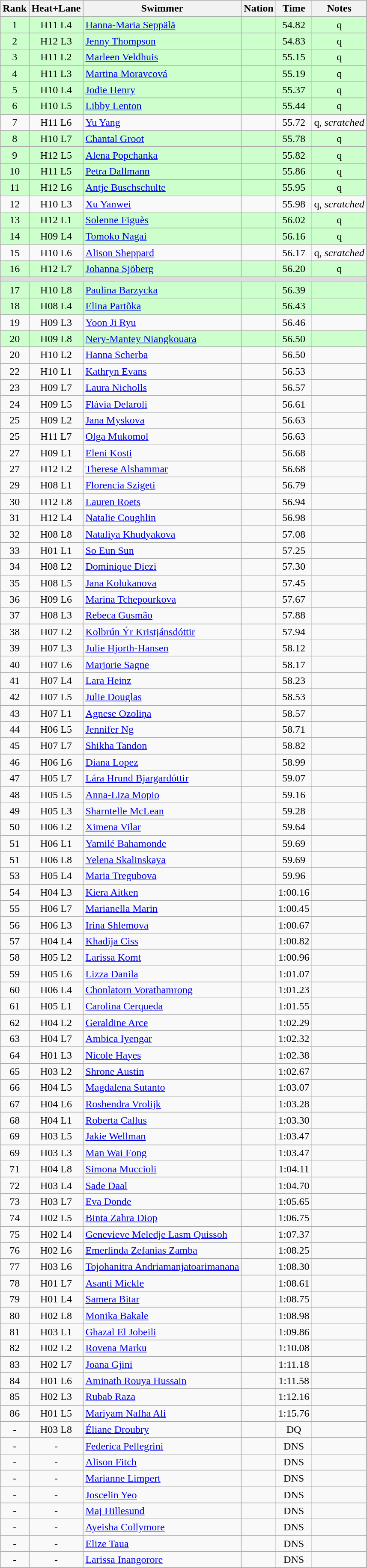<table class="wikitable sortable" style="text-align:center">
<tr>
<th>Rank</th>
<th>Heat+Lane</th>
<th>Swimmer</th>
<th>Nation</th>
<th>Time</th>
<th>Notes</th>
</tr>
<tr bgcolor=ccffcc>
<td>1</td>
<td>H11 L4</td>
<td align=left><a href='#'>Hanna-Maria Seppälä</a></td>
<td align=left></td>
<td>54.82</td>
<td>q</td>
</tr>
<tr bgcolor=ccffcc>
<td>2</td>
<td>H12 L3</td>
<td align=left><a href='#'>Jenny Thompson</a></td>
<td align=left></td>
<td>54.83</td>
<td>q</td>
</tr>
<tr bgcolor=ccffcc>
<td>3</td>
<td>H11 L2</td>
<td align=left><a href='#'>Marleen Veldhuis</a></td>
<td align=left></td>
<td>55.15</td>
<td>q</td>
</tr>
<tr bgcolor=ccffcc>
<td>4</td>
<td>H11 L3</td>
<td align=left><a href='#'>Martina Moravcová</a></td>
<td align=left></td>
<td>55.19</td>
<td>q</td>
</tr>
<tr bgcolor=ccffcc>
<td>5</td>
<td>H10 L4</td>
<td align=left><a href='#'>Jodie Henry</a></td>
<td align=left></td>
<td>55.37</td>
<td>q</td>
</tr>
<tr bgcolor=ccffcc>
<td>6</td>
<td>H10 L5</td>
<td align=left><a href='#'>Libby Lenton</a></td>
<td align=left></td>
<td>55.44</td>
<td>q</td>
</tr>
<tr>
<td>7</td>
<td>H11 L6</td>
<td align=left><a href='#'>Yu Yang</a></td>
<td align=left></td>
<td>55.72</td>
<td>q, <em>scratched</em></td>
</tr>
<tr bgcolor=ccffcc>
<td>8</td>
<td>H10 L7</td>
<td align=left><a href='#'>Chantal Groot</a></td>
<td align=left></td>
<td>55.78</td>
<td>q</td>
</tr>
<tr bgcolor=ccffcc>
<td>9</td>
<td>H12 L5</td>
<td align=left><a href='#'>Alena Popchanka</a></td>
<td align=left></td>
<td>55.82</td>
<td>q</td>
</tr>
<tr bgcolor=ccffcc>
<td>10</td>
<td>H11 L5</td>
<td align=left><a href='#'>Petra Dallmann</a></td>
<td align=left></td>
<td>55.86</td>
<td>q</td>
</tr>
<tr bgcolor=ccffcc>
<td>11</td>
<td>H12 L6</td>
<td align=left><a href='#'>Antje Buschschulte</a></td>
<td align=left></td>
<td>55.95</td>
<td>q</td>
</tr>
<tr>
<td>12</td>
<td>H10 L3</td>
<td align=left><a href='#'>Xu Yanwei</a></td>
<td align=left></td>
<td>55.98</td>
<td>q, <em>scratched</em></td>
</tr>
<tr bgcolor=ccffcc>
<td>13</td>
<td>H12 L1</td>
<td align=left><a href='#'>Solenne Figuès</a></td>
<td align=left></td>
<td>56.02</td>
<td>q</td>
</tr>
<tr bgcolor=ccffcc>
<td>14</td>
<td>H09 L4</td>
<td align=left><a href='#'>Tomoko Nagai</a></td>
<td align=left></td>
<td>56.16</td>
<td>q</td>
</tr>
<tr>
<td>15</td>
<td>H10 L6</td>
<td align=left><a href='#'>Alison Sheppard</a></td>
<td align=left></td>
<td>56.17</td>
<td>q, <em>scratched</em></td>
</tr>
<tr bgcolor=ccffcc>
<td>16</td>
<td>H12 L7</td>
<td align=left><a href='#'>Johanna Sjöberg</a></td>
<td align=left></td>
<td>56.20</td>
<td>q</td>
</tr>
<tr bgcolor=#DDDDDD>
<td colspan=6></td>
</tr>
<tr bgcolor=ccffcc>
<td>17</td>
<td>H10 L8</td>
<td align=left><a href='#'>Paulina Barzycka</a></td>
<td align=left></td>
<td>56.39</td>
<td></td>
</tr>
<tr bgcolor=ccffcc>
<td>18</td>
<td>H08 L4</td>
<td align=left><a href='#'>Elina Partõka</a></td>
<td align=left></td>
<td>56.43</td>
<td></td>
</tr>
<tr>
<td>19</td>
<td>H09 L3</td>
<td align=left><a href='#'>Yoon Ji Ryu</a></td>
<td align=left></td>
<td>56.46</td>
<td></td>
</tr>
<tr bgcolor=ccffcc>
<td>20</td>
<td>H09 L8</td>
<td align=left><a href='#'>Nery-Mantey Niangkouara</a></td>
<td align=left></td>
<td>56.50</td>
<td></td>
</tr>
<tr>
<td>20</td>
<td>H10 L2</td>
<td align=left><a href='#'>Hanna Scherba</a></td>
<td align=left></td>
<td>56.50</td>
<td></td>
</tr>
<tr>
<td>22</td>
<td>H10 L1</td>
<td align=left><a href='#'>Kathryn Evans</a></td>
<td align=left></td>
<td>56.53</td>
<td></td>
</tr>
<tr>
<td>23</td>
<td>H09 L7</td>
<td align=left><a href='#'>Laura Nicholls</a></td>
<td align=left></td>
<td>56.57</td>
<td></td>
</tr>
<tr>
<td>24</td>
<td>H09 L5</td>
<td align=left><a href='#'>Flávia Delaroli</a></td>
<td align=left></td>
<td>56.61</td>
<td></td>
</tr>
<tr>
<td>25</td>
<td>H09 L2</td>
<td align=left><a href='#'>Jana Myskova</a></td>
<td align=left></td>
<td>56.63</td>
<td></td>
</tr>
<tr>
<td>25</td>
<td>H11 L7</td>
<td align=left><a href='#'>Olga Mukomol</a></td>
<td align=left></td>
<td>56.63</td>
<td></td>
</tr>
<tr>
<td>27</td>
<td>H09 L1</td>
<td align=left><a href='#'>Eleni Kosti</a></td>
<td align=left></td>
<td>56.68</td>
<td></td>
</tr>
<tr>
<td>27</td>
<td>H12 L2</td>
<td align=left><a href='#'>Therese Alshammar</a></td>
<td align=left></td>
<td>56.68</td>
<td></td>
</tr>
<tr>
<td>29</td>
<td>H08 L1</td>
<td align=left><a href='#'>Florencia Szigeti</a></td>
<td align=left></td>
<td>56.79</td>
<td></td>
</tr>
<tr>
<td>30</td>
<td>H12 L8</td>
<td align=left><a href='#'>Lauren Roets</a></td>
<td align=left></td>
<td>56.94</td>
<td></td>
</tr>
<tr>
<td>31</td>
<td>H12 L4</td>
<td align=left><a href='#'>Natalie Coughlin</a></td>
<td align=left></td>
<td>56.98</td>
<td></td>
</tr>
<tr>
<td>32</td>
<td>H08 L8</td>
<td align=left><a href='#'>Nataliya Khudyakova</a></td>
<td align=left></td>
<td>57.08</td>
<td></td>
</tr>
<tr>
<td>33</td>
<td>H01 L1</td>
<td align=left><a href='#'>So Eun Sun</a></td>
<td align=left></td>
<td>57.25</td>
<td></td>
</tr>
<tr>
<td>34</td>
<td>H08 L2</td>
<td align=left><a href='#'>Dominique Diezi</a></td>
<td align=left></td>
<td>57.30</td>
<td></td>
</tr>
<tr>
<td>35</td>
<td>H08 L5</td>
<td align=left><a href='#'>Jana Kolukanova</a></td>
<td align=left></td>
<td>57.45</td>
<td></td>
</tr>
<tr>
<td>36</td>
<td>H09 L6</td>
<td align=left><a href='#'>Marina Tchepourkova</a></td>
<td align=left></td>
<td>57.67</td>
<td></td>
</tr>
<tr>
<td>37</td>
<td>H08 L3</td>
<td align=left><a href='#'>Rebeca Gusmão</a></td>
<td align=left></td>
<td>57.88</td>
<td></td>
</tr>
<tr>
<td>38</td>
<td>H07 L2</td>
<td align=left><a href='#'>Kolbrún Ýr Kristjánsdóttir</a></td>
<td align=left></td>
<td>57.94</td>
<td></td>
</tr>
<tr>
<td>39</td>
<td>H07 L3</td>
<td align=left><a href='#'>Julie Hjorth-Hansen</a></td>
<td align=left></td>
<td>58.12</td>
<td></td>
</tr>
<tr>
<td>40</td>
<td>H07 L6</td>
<td align=left><a href='#'>Marjorie Sagne</a></td>
<td align=left></td>
<td>58.17</td>
<td></td>
</tr>
<tr>
<td>41</td>
<td>H07 L4</td>
<td align=left><a href='#'>Lara Heinz</a></td>
<td align=left></td>
<td>58.23</td>
<td></td>
</tr>
<tr>
<td>42</td>
<td>H07 L5</td>
<td align=left><a href='#'>Julie Douglas</a></td>
<td align=left></td>
<td>58.53</td>
<td></td>
</tr>
<tr>
<td>43</td>
<td>H07 L1</td>
<td align=left><a href='#'>Agnese Ozoliņa</a></td>
<td align=left></td>
<td>58.57</td>
<td></td>
</tr>
<tr>
<td>44</td>
<td>H06 L5</td>
<td align=left><a href='#'>Jennifer Ng</a></td>
<td align=left></td>
<td>58.71</td>
<td></td>
</tr>
<tr>
<td>45</td>
<td>H07 L7</td>
<td align=left><a href='#'>Shikha Tandon</a></td>
<td align=left></td>
<td>58.82</td>
<td></td>
</tr>
<tr>
<td>46</td>
<td>H06 L6</td>
<td align=left><a href='#'>Diana Lopez</a></td>
<td align=left></td>
<td>58.99</td>
<td></td>
</tr>
<tr>
<td>47</td>
<td>H05 L7</td>
<td align=left><a href='#'>Lára Hrund Bjargardóttir</a></td>
<td align=left></td>
<td>59.07</td>
<td></td>
</tr>
<tr>
<td>48</td>
<td>H05 L5</td>
<td align=left><a href='#'>Anna-Liza Mopio</a></td>
<td align=left></td>
<td>59.16</td>
<td></td>
</tr>
<tr>
<td>49</td>
<td>H05 L3</td>
<td align=left><a href='#'>Sharntelle McLean</a></td>
<td align=left></td>
<td>59.28</td>
<td></td>
</tr>
<tr>
<td>50</td>
<td>H06 L2</td>
<td align=left><a href='#'>Ximena Vilar</a></td>
<td align=left></td>
<td>59.64</td>
<td></td>
</tr>
<tr>
<td>51</td>
<td>H06 L1</td>
<td align=left><a href='#'>Yamilé Bahamonde</a></td>
<td align=left></td>
<td>59.69</td>
<td></td>
</tr>
<tr>
<td>51</td>
<td>H06 L8</td>
<td align=left><a href='#'>Yelena Skalinskaya</a></td>
<td align=left></td>
<td>59.69</td>
<td></td>
</tr>
<tr>
<td>53</td>
<td>H05 L4</td>
<td align=left><a href='#'>Maria Tregubova</a></td>
<td align=left></td>
<td>59.96</td>
<td></td>
</tr>
<tr>
<td>54</td>
<td>H04 L3</td>
<td align=left><a href='#'>Kiera Aitken</a></td>
<td align=left></td>
<td>1:00.16</td>
<td></td>
</tr>
<tr>
<td>55</td>
<td>H06 L7</td>
<td align=left><a href='#'>Marianella Marin</a></td>
<td align=left></td>
<td>1:00.45</td>
<td></td>
</tr>
<tr>
<td>56</td>
<td>H06 L3</td>
<td align=left><a href='#'>Irina Shlemova</a></td>
<td align=left></td>
<td>1:00.67</td>
<td></td>
</tr>
<tr>
<td>57</td>
<td>H04 L4</td>
<td align=left><a href='#'>Khadija Ciss</a></td>
<td align=left></td>
<td>1:00.82</td>
<td></td>
</tr>
<tr>
<td>58</td>
<td>H05 L2</td>
<td align=left><a href='#'>Larissa Komt</a></td>
<td align=left></td>
<td>1:00.96</td>
<td></td>
</tr>
<tr>
<td>59</td>
<td>H05 L6</td>
<td align=left><a href='#'>Lizza Danila</a></td>
<td align=left></td>
<td>1:01.07</td>
<td></td>
</tr>
<tr>
<td>60</td>
<td>H06 L4</td>
<td align=left><a href='#'>Chonlatorn Vorathamrong</a></td>
<td align=left></td>
<td>1:01.23</td>
<td></td>
</tr>
<tr>
<td>61</td>
<td>H05 L1</td>
<td align=left><a href='#'>Carolina Cerqueda</a></td>
<td align=left></td>
<td>1:01.55</td>
<td></td>
</tr>
<tr>
<td>62</td>
<td>H04 L2</td>
<td align=left><a href='#'>Geraldine Arce</a></td>
<td align=left></td>
<td>1:02.29</td>
<td></td>
</tr>
<tr>
<td>63</td>
<td>H04 L7</td>
<td align=left><a href='#'>Ambica Iyengar</a></td>
<td align=left></td>
<td>1:02.32</td>
<td></td>
</tr>
<tr>
<td>64</td>
<td>H01 L3</td>
<td align=left><a href='#'>Nicole Hayes</a></td>
<td align=left></td>
<td>1:02.38</td>
<td></td>
</tr>
<tr>
<td>65</td>
<td>H03 L2</td>
<td align=left><a href='#'>Shrone Austin</a></td>
<td align=left></td>
<td>1:02.67</td>
<td></td>
</tr>
<tr>
<td>66</td>
<td>H04 L5</td>
<td align=left><a href='#'>Magdalena Sutanto</a></td>
<td align=left></td>
<td>1:03.07</td>
<td></td>
</tr>
<tr>
<td>67</td>
<td>H04 L6</td>
<td align=left><a href='#'>Roshendra Vrolijk</a></td>
<td align=left></td>
<td>1:03.28</td>
<td></td>
</tr>
<tr>
<td>68</td>
<td>H04 L1</td>
<td align=left><a href='#'>Roberta Callus</a></td>
<td align=left></td>
<td>1:03.30</td>
<td></td>
</tr>
<tr>
<td>69</td>
<td>H03 L5</td>
<td align=left><a href='#'>Jakie Wellman</a></td>
<td align=left></td>
<td>1:03.47</td>
<td></td>
</tr>
<tr>
<td>69</td>
<td>H03 L3</td>
<td align=left><a href='#'>Man Wai Fong</a></td>
<td align=left></td>
<td>1:03.47</td>
<td></td>
</tr>
<tr>
<td>71</td>
<td>H04 L8</td>
<td align=left><a href='#'>Simona Muccioli</a></td>
<td align=left></td>
<td>1:04.11</td>
<td></td>
</tr>
<tr>
<td>72</td>
<td>H03 L4</td>
<td align=left><a href='#'>Sade Daal</a></td>
<td align=left></td>
<td>1:04.70</td>
<td></td>
</tr>
<tr>
<td>73</td>
<td>H03 L7</td>
<td align=left><a href='#'>Eva Donde</a></td>
<td align=left></td>
<td>1:05.65</td>
<td></td>
</tr>
<tr>
<td>74</td>
<td>H02 L5</td>
<td align=left><a href='#'>Binta Zahra Diop</a></td>
<td align=left></td>
<td>1:06.75</td>
<td></td>
</tr>
<tr>
<td>75</td>
<td>H02 L4</td>
<td align=left><a href='#'>Genevieve Meledje Lasm Quissoh</a></td>
<td align=left></td>
<td>1:07.37</td>
<td></td>
</tr>
<tr>
<td>76</td>
<td>H02 L6</td>
<td align=left><a href='#'>Emerlinda Zefanias Zamba</a></td>
<td align=left></td>
<td>1:08.25</td>
<td></td>
</tr>
<tr>
<td>77</td>
<td>H03 L6</td>
<td align=left><a href='#'>Tojohanitra Andriamanjatoarimanana</a></td>
<td align=left></td>
<td>1:08.30</td>
<td></td>
</tr>
<tr>
<td>78</td>
<td>H01 L7</td>
<td align=left><a href='#'>Asanti Mickle</a></td>
<td align=left></td>
<td>1:08.61</td>
<td></td>
</tr>
<tr>
<td>79</td>
<td>H01 L4</td>
<td align=left><a href='#'>Samera Bitar</a></td>
<td align=left></td>
<td>1:08.75</td>
<td></td>
</tr>
<tr>
<td>80</td>
<td>H02 L8</td>
<td align=left><a href='#'>Monika Bakale</a></td>
<td align=left></td>
<td>1:08.98</td>
<td></td>
</tr>
<tr>
<td>81</td>
<td>H03 L1</td>
<td align=left><a href='#'>Ghazal El Jobeili</a></td>
<td align=left></td>
<td>1:09.86</td>
<td></td>
</tr>
<tr>
<td>82</td>
<td>H02 L2</td>
<td align=left><a href='#'>Rovena Marku</a></td>
<td align=left></td>
<td>1:10.08</td>
<td></td>
</tr>
<tr>
<td>83</td>
<td>H02 L7</td>
<td align=left><a href='#'>Joana Gjini</a></td>
<td align=left></td>
<td>1:11.18</td>
<td></td>
</tr>
<tr>
<td>84</td>
<td>H01 L6</td>
<td align=left><a href='#'>Aminath Rouya Hussain</a></td>
<td align=left></td>
<td>1:11.58</td>
<td></td>
</tr>
<tr>
<td>85</td>
<td>H02 L3</td>
<td align=left><a href='#'>Rubab Raza</a></td>
<td align=left></td>
<td>1:12.16</td>
<td></td>
</tr>
<tr>
<td>86</td>
<td>H01 L5</td>
<td align=left><a href='#'>Mariyam Nafha Ali</a></td>
<td align=left></td>
<td>1:15.76</td>
<td></td>
</tr>
<tr>
<td>-</td>
<td>H03 L8</td>
<td align=left><a href='#'>Éliane Droubry</a></td>
<td align=left></td>
<td>DQ</td>
<td></td>
</tr>
<tr>
<td>-</td>
<td>-</td>
<td align=left><a href='#'>Federica Pellegrini</a></td>
<td align=left></td>
<td>DNS</td>
<td></td>
</tr>
<tr>
<td>-</td>
<td>-</td>
<td align=left><a href='#'>Alison Fitch</a></td>
<td align=left></td>
<td>DNS</td>
<td></td>
</tr>
<tr>
<td>-</td>
<td>-</td>
<td align=left><a href='#'>Marianne Limpert</a></td>
<td align=left></td>
<td>DNS</td>
<td></td>
</tr>
<tr>
<td>-</td>
<td>-</td>
<td align=left><a href='#'>Joscelin Yeo</a></td>
<td align=left></td>
<td>DNS</td>
<td></td>
</tr>
<tr>
<td>-</td>
<td>-</td>
<td align=left><a href='#'>Maj Hillesund</a></td>
<td align=left></td>
<td>DNS</td>
<td></td>
</tr>
<tr>
<td>-</td>
<td>-</td>
<td align=left><a href='#'>Ayeisha Collymore</a></td>
<td align=left></td>
<td>DNS</td>
<td></td>
</tr>
<tr>
<td>-</td>
<td>-</td>
<td align=left><a href='#'>Elize Taua</a></td>
<td align=left></td>
<td>DNS</td>
<td></td>
</tr>
<tr>
<td>-</td>
<td>-</td>
<td align=left><a href='#'>Larissa Inangorore</a></td>
<td align=left></td>
<td>DNS</td>
<td></td>
</tr>
<tr>
</tr>
</table>
